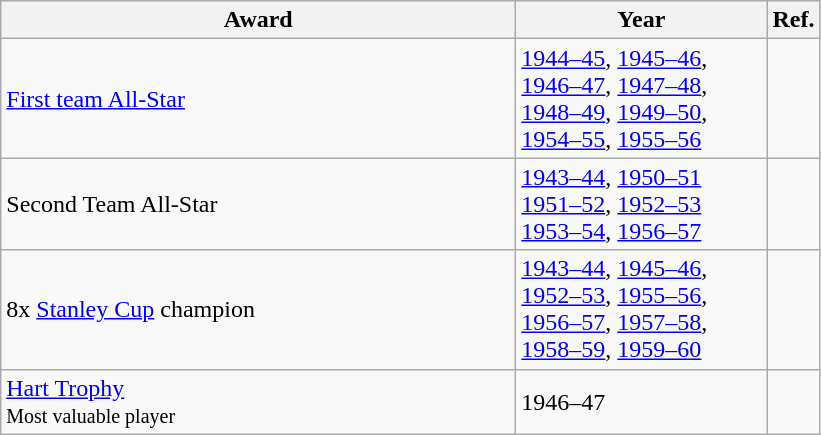<table class="wikitable">
<tr>
<th scope="col" style="width:21em">Award</th>
<th scope="col" style="width:10em">Year</th>
<th scope="col">Ref.</th>
</tr>
<tr>
<td><a href='#'>First team All-Star</a></td>
<td><a href='#'>1944–45</a>, <a href='#'>1945–46</a>,<br><a href='#'>1946–47</a>, <a href='#'>1947–48</a>,<br><a href='#'>1948–49</a>, <a href='#'>1949–50</a>,<br><a href='#'>1954–55</a>, <a href='#'>1955–56</a></td>
<td></td>
</tr>
<tr>
<td>Second Team All-Star</td>
<td><a href='#'>1943–44</a>, <a href='#'>1950–51</a><br><a href='#'>1951–52</a>, <a href='#'>1952–53</a><br><a href='#'>1953–54</a>, <a href='#'>1956–57</a></td>
<td></td>
</tr>
<tr>
<td>8x <a href='#'>Stanley Cup</a> champion</td>
<td><a href='#'>1943–44</a>, <a href='#'>1945–46</a>, <a href='#'>1952–53</a>, <a href='#'>1955–56</a>, <a href='#'>1956–57</a>, <a href='#'>1957–58</a>, <a href='#'>1958–59</a>, <a href='#'>1959–60</a></td>
<td></td>
</tr>
<tr>
<td><a href='#'>Hart Trophy</a><br><small>Most valuable player</small></td>
<td>1946–47</td>
<td></td>
</tr>
</table>
